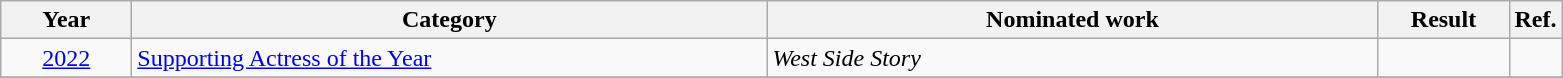<table class=wikitable>
<tr>
<th scope="col" style="width:5em;">Year</th>
<th scope="col" style="width:26em;">Category</th>
<th scope="col" style="width:25em;">Nominated work</th>
<th scope="col" style="width:5em;">Result</th>
<th>Ref.</th>
</tr>
<tr>
<td style="text-align:center;"><a href='#'>2022</a></td>
<td><a href='#'>Supporting Actress of the Year</a></td>
<td><em>West Side Story</em></td>
<td></td>
<td style="text-align:center;"></td>
</tr>
<tr>
</tr>
</table>
